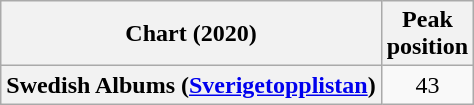<table class="wikitable plainrowheaders" style="text-align:center">
<tr>
<th>Chart (2020)</th>
<th>Peak<br>position</th>
</tr>
<tr>
<th scope="row">Swedish Albums (<a href='#'>Sverigetopplistan</a>)</th>
<td>43</td>
</tr>
</table>
